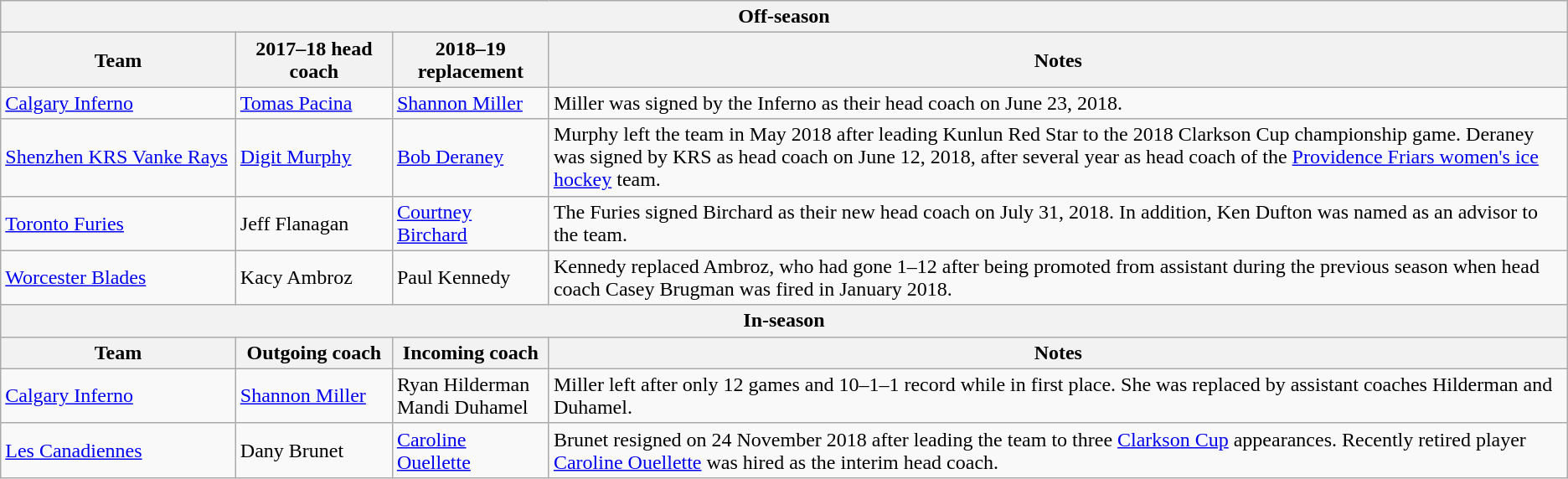<table class="wikitable">
<tr>
<th colspan="4">Off-season</th>
</tr>
<tr>
<th>Team</th>
<th>2017–18 head coach</th>
<th>2018–19 replacement</th>
<th>Notes</th>
</tr>
<tr>
<td><a href='#'>Calgary Inferno</a></td>
<td><a href='#'>Tomas Pacina</a></td>
<td><a href='#'>Shannon Miller</a></td>
<td>Miller was signed by the Inferno as their head coach on June 23, 2018.</td>
</tr>
<tr>
<td><a href='#'>Shenzhen KRS Vanke Rays</a></td>
<td><a href='#'>Digit Murphy</a></td>
<td><a href='#'>Bob Deraney</a></td>
<td>Murphy left the team  in May 2018 after leading Kunlun Red Star to the 2018 Clarkson Cup championship game. Deraney was signed by KRS as head coach on June 12, 2018, after several year as head coach of the <a href='#'>Providence Friars women's ice hockey</a> team.</td>
</tr>
<tr>
<td><a href='#'>Toronto Furies</a></td>
<td>Jeff Flanagan</td>
<td><a href='#'>Courtney Birchard</a></td>
<td>The Furies signed Birchard as their new head coach on July 31, 2018. In addition, Ken Dufton was named as an advisor to the team.</td>
</tr>
<tr>
<td><a href='#'>Worcester Blades</a></td>
<td>Kacy Ambroz</td>
<td>Paul Kennedy</td>
<td>Kennedy replaced Ambroz, who had gone 1–12 after being promoted from assistant during the previous season when head coach Casey Brugman was fired in January 2018.</td>
</tr>
<tr>
<th colspan="4">In-season</th>
</tr>
<tr>
<th style="width:15%;">Team</th>
<th style="width:10%;">Outgoing coach</th>
<th style="width:10%;">Incoming coach</th>
<th>Notes</th>
</tr>
<tr>
<td><a href='#'>Calgary Inferno</a></td>
<td><a href='#'>Shannon Miller</a></td>
<td>Ryan Hilderman<br>Mandi Duhamel</td>
<td>Miller left after only 12 games and 10–1–1 record while in first place. She was replaced by assistant coaches Hilderman and Duhamel.</td>
</tr>
<tr>
<td><a href='#'>Les Canadiennes</a></td>
<td>Dany Brunet</td>
<td><a href='#'>Caroline Ouellette</a></td>
<td>Brunet resigned on 24 November 2018 after leading the team to three <a href='#'>Clarkson Cup</a> appearances. Recently retired player <a href='#'>Caroline Ouellette</a> was hired as the interim head coach.</td>
</tr>
</table>
